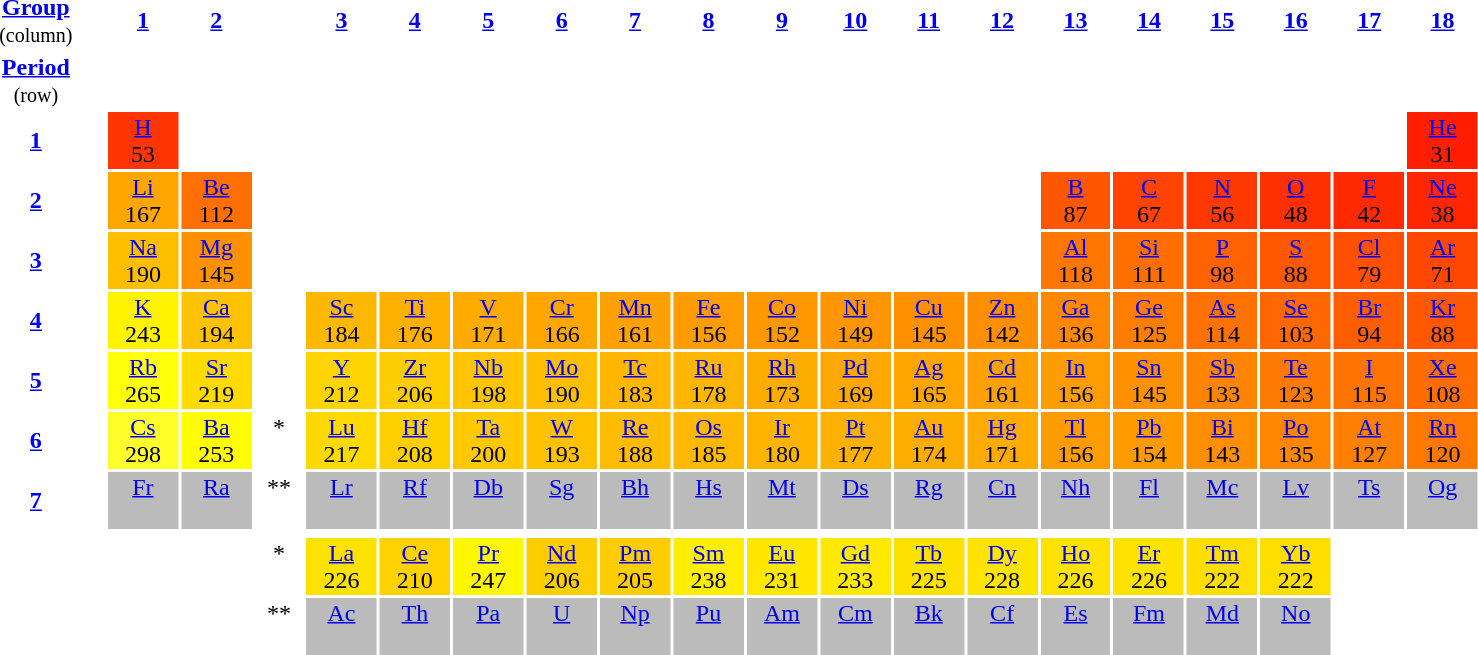<table wikitable width="80%" style="text-align:center">
<tr>
<td><strong><a href='#'>Group</a></strong><br><small>(column)</small></td>
<td><strong><a href='#'>1</a></strong></td>
<td><strong><a href='#'>2</a></strong></td>
<td></td>
<td><strong><a href='#'>3</a></strong></td>
<td><strong><a href='#'>4</a></strong></td>
<td><strong><a href='#'>5</a></strong></td>
<td><strong><a href='#'>6</a></strong></td>
<td><strong><a href='#'>7</a></strong></td>
<td><strong><a href='#'>8</a></strong></td>
<td><strong><a href='#'>9</a></strong></td>
<td><strong><a href='#'>10</a></strong></td>
<td><strong><a href='#'>11</a></strong></td>
<td><strong><a href='#'>12</a></strong></td>
<td><strong><a href='#'>13</a></strong></td>
<td><strong><a href='#'>14</a></strong></td>
<td><strong><a href='#'>15</a></strong></td>
<td><strong><a href='#'>16</a></strong></td>
<td><strong><a href='#'>17</a></strong></td>
<td><strong><a href='#'>18</a></strong></td>
</tr>
<tr>
<td><strong><a href='#'>Period</a></strong><br><small>(row)</small></td>
<td colspan=20></td>
</tr>
<tr>
<td><strong><a href='#'>1</a></strong></td>
<td bgcolor="#ff3500"><a href='#'>H</a><br>53</td>
<td colspan=17></td>
<td bgcolor="#ff1f00"><a href='#'>He</a><br>31</td>
</tr>
<tr>
<td><strong><a href='#'>2</a></strong></td>
<td bgcolor="#ffa700"><a href='#'>Li</a><br>167</td>
<td bgcolor="#ff7000"><a href='#'>Be</a><br>112</td>
<td colspan=11></td>
<td bgcolor="#ff5700"><a href='#'>B</a><br>87</td>
<td bgcolor="#ff4300"><a href='#'>C</a><br>67</td>
<td bgcolor="#ff3800"><a href='#'>N</a><br>56</td>
<td bgcolor="#ff3000"><a href='#'>O</a><br>48</td>
<td bgcolor="#ff2a00"><a href='#'>F</a><br>42</td>
<td bgcolor="#ff2600"><a href='#'>Ne</a><br>38</td>
</tr>
<tr>
<td><strong><a href='#'>3</a></strong></td>
<td bgcolor="#ffbe00"><a href='#'>Na</a><br>190</td>
<td bgcolor="#ff9100"><a href='#'>Mg</a><br>145</td>
<td colspan=11></td>
<td bgcolor="#ff7600"><a href='#'>Al</a><br>118</td>
<td bgcolor="#ff6f00"><a href='#'>Si</a><br>111</td>
<td bgcolor="#ff6200"><a href='#'>P</a><br>98</td>
<td bgcolor="#ff5800"><a href='#'>S</a><br>88</td>
<td bgcolor="#ff4f00"><a href='#'>Cl</a><br>79</td>
<td bgcolor="#ff4700"><a href='#'>Ar</a><br>71</td>
</tr>
<tr>
<td><strong><a href='#'>4</a></strong></td>
<td bgcolor="#fff300"><a href='#'>K</a><br>243</td>
<td bgcolor="#ffc200"><a href='#'>Ca</a><br>194</td>
<td></td>
<td bgcolor="#ffb800"><a href='#'>Sc</a><br>184</td>
<td bgcolor="#ffb000"><a href='#'>Ti</a><br>176</td>
<td bgcolor="#ffab00"><a href='#'>V</a><br>171</td>
<td bgcolor="#ffa600"><a href='#'>Cr</a><br>166</td>
<td bgcolor="#ffa100"><a href='#'>Mn</a><br>161</td>
<td bgcolor="#ff9c00"><a href='#'>Fe</a><br>156</td>
<td bgcolor="#ff9800"><a href='#'>Co</a><br>152</td>
<td bgcolor="#ff9500"><a href='#'>Ni</a><br>149</td>
<td bgcolor="#ff9100"><a href='#'>Cu</a><br>145</td>
<td bgcolor="#ff8e00"><a href='#'>Zn</a><br>142</td>
<td bgcolor="#ff8800"><a href='#'>Ga</a><br>136</td>
<td bgcolor="#ff7d00"><a href='#'>Ge</a><br>125</td>
<td bgcolor="#ff7200"><a href='#'>As</a><br>114</td>
<td bgcolor="#ff6700"><a href='#'>Se</a><br>103</td>
<td bgcolor="#ff5e00"><a href='#'>Br</a><br>94</td>
<td bgcolor="#ff5800"><a href='#'>Kr</a><br>88</td>
</tr>
<tr>
<td><strong><a href='#'>5</a></strong></td>
<td bgcolor="#ffff0a"><a href='#'>Rb</a><br>265</td>
<td bgcolor="#ffdb00"><a href='#'>Sr</a><br>219</td>
<td></td>
<td bgcolor="#ffd400"><a href='#'>Y</a><br>212</td>
<td bgcolor="#ffce00"><a href='#'>Zr</a><br>206</td>
<td bgcolor="#ffc600"><a href='#'>Nb</a><br>198</td>
<td bgcolor="#ffbe00"><a href='#'>Mo</a><br>190</td>
<td bgcolor="#ffb700"><a href='#'>Tc</a><br>183</td>
<td bgcolor="#ffb600"><a href='#'>Ru</a><br>178</td>
<td bgcolor="#ffac00"><a href='#'>Rh</a><br>173</td>
<td bgcolor="#ffa900"><a href='#'>Pd</a><br>169</td>
<td bgcolor="#ffa500"><a href='#'>Ag</a><br>165</td>
<td bgcolor="#ffa100"><a href='#'>Cd</a><br>161</td>
<td bgcolor="#ff9c00"><a href='#'>In</a><br>156</td>
<td bgcolor="#ff9100"><a href='#'>Sn</a><br>145</td>
<td bgcolor="#ff8500"><a href='#'>Sb</a><br>133</td>
<td bgcolor="#ff7b00"><a href='#'>Te</a><br>123</td>
<td bgcolor="#ff7300"><a href='#'>I</a><br>115</td>
<td bgcolor="#ff6c00"><a href='#'>Xe</a><br>108</td>
</tr>
<tr>
<td><strong><a href='#'>6</a></strong></td>
<td bgcolor="#ffff2b"><a href='#'>Cs</a><br>298</td>
<td bgcolor="#fffd00"><a href='#'>Ba</a><br>253</td>
<td>*<br> </td>
<td bgcolor="#ffd900"><a href='#'>Lu</a><br>217</td>
<td bgcolor="#ffd000"><a href='#'>Hf</a><br>208</td>
<td bgcolor="#ffc800"><a href='#'>Ta</a><br>200</td>
<td bgcolor="#ffc100"><a href='#'>W</a><br>193</td>
<td bgcolor="#ffbc00"><a href='#'>Re</a><br>188</td>
<td bgcolor="#ffb900"><a href='#'>Os</a><br>185</td>
<td bgcolor="#ffb400"><a href='#'>Ir</a><br>180</td>
<td bgcolor="#ffb100"><a href='#'>Pt</a><br>177</td>
<td bgcolor="#ffae00"><a href='#'>Au</a><br>174</td>
<td bgcolor="#ffab00"><a href='#'>Hg</a><br>171</td>
<td bgcolor="#ff9c00"><a href='#'>Tl</a><br>156</td>
<td bgcolor="#ff9a00"><a href='#'>Pb</a><br>154</td>
<td bgcolor="#ff8f00"><a href='#'>Bi</a><br>143</td>
<td bgcolor="#ff8700"><a href='#'>Po</a><br>135</td>
<td bgcolor="ff7f00"><a href='#'>At</a><br>127</td>
<td bgcolor="#ff7800"><a href='#'>Rn</a><br>120</td>
</tr>
<tr align=CENTER>
<td><strong><a href='#'>7</a></strong></td>
<td bgcolor="#bbbbbb"><a href='#'>Fr</a><br> </td>
<td bgcolor="#bbbbbb"><a href='#'>Ra</a><br> </td>
<td>**<br> </td>
<td bgcolor="#bbbbbb"><a href='#'>Lr</a><br> </td>
<td bgcolor="#bbbbbb"><a href='#'>Rf</a><br> </td>
<td bgcolor="#bbbbbb"><a href='#'>Db</a><br> </td>
<td bgcolor="#bbbbbb"><a href='#'>Sg</a><br> </td>
<td bgcolor="#bbbbbb"><a href='#'>Bh</a><br> </td>
<td bgcolor="#bbbbbb"><a href='#'>Hs</a><br> </td>
<td bgcolor="#bbbbbb"><a href='#'>Mt</a><br> </td>
<td bgcolor="#bbbbbb"><a href='#'>Ds</a><br> </td>
<td bgcolor="#bbbbbb"><a href='#'>Rg</a><br> </td>
<td bgcolor="#bbbbbb"><a href='#'>Cn</a><br> </td>
<td bgcolor="#bbbbbb"><a href='#'>Nh</a><br> </td>
<td bgcolor="#bbbbbb"><a href='#'>Fl</a><br> </td>
<td bgcolor="#bbbbbb"><a href='#'>Mc</a><br> </td>
<td bgcolor="#bbbbbb"><a href='#'>Lv</a><br> </td>
<td bgcolor="#bbbbbb"><a href='#'>Ts</a><br> </td>
<td bgcolor="#bbbbbb"><a href='#'>Og</a><br> </td>
</tr>
<tr align=CENTER>
<td></td>
</tr>
<tr align=CENTER>
<td></td>
<td></td>
<td></td>
<td>*<br> </td>
<td bgcolor="#ffe200"><a href='#'>La</a><br>226</td>
<td bgcolor="#ffd200"><a href='#'>Ce</a><br>210</td>
<td bgcolor="#fff700"><a href='#'>Pr</a><br>247</td>
<td bgcolor="#ffce00"><a href='#'>Nd</a><br>206</td>
<td bgcolor="#ffcd00"><a href='#'>Pm</a><br>205</td>
<td bgcolor="#ffee00"><a href='#'>Sm</a><br>238</td>
<td bgcolor="#ffe700"><a href='#'>Eu</a><br>231</td>
<td bgcolor="#ffe900"><a href='#'>Gd</a><br>233</td>
<td bgcolor="#ffe100"><a href='#'>Tb</a><br>225</td>
<td bgcolor="#ffe400"><a href='#'>Dy</a><br>228</td>
<td bgcolor="#ffe200"><a href='#'>Ho</a><br>226</td>
<td bgcolor="#ffe200"><a href='#'>Er</a><br>226</td>
<td bgcolor="#ffde00"><a href='#'>Tm</a><br>222</td>
<td bgcolor="#ffde00"><a href='#'>Yb</a><br>222</td>
</tr>
<tr>
<td></td>
<td></td>
<td></td>
<td>**<br> </td>
<td bgcolor="#bbbbbb"><a href='#'>Ac</a><br> </td>
<td bgcolor="#bbbbbb"><a href='#'>Th</a><br> </td>
<td bgcolor="#bbbbbb"><a href='#'>Pa</a><br> </td>
<td bgcolor="#bbbbbb"><a href='#'>U</a><br> </td>
<td bgcolor="#bbbbbb"><a href='#'>Np</a><br> </td>
<td bgcolor="#bbbbbb"><a href='#'>Pu</a><br> </td>
<td bgcolor="#bbbbbb"><a href='#'>Am</a><br> </td>
<td bgcolor="#bbbbbb"><a href='#'>Cm</a><br> </td>
<td bgcolor="#bbbbbb"><a href='#'>Bk</a><br> </td>
<td bgcolor="#bbbbbb"><a href='#'>Cf</a><br> </td>
<td bgcolor="#bbbbbb"><a href='#'>Es</a><br> </td>
<td bgcolor="#bbbbbb"><a href='#'>Fm</a><br> </td>
<td bgcolor="#bbbbbb"><a href='#'>Md</a><br> </td>
<td bgcolor="#bbbbbb"><a href='#'>No</a><br> </td>
</tr>
</table>
